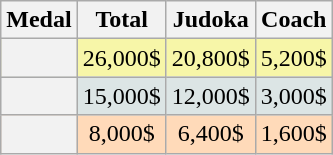<table class=wikitable style="text-align:center;">
<tr>
<th>Medal</th>
<th>Total</th>
<th>Judoka</th>
<th>Coach</th>
</tr>
<tr bgcolor=F7F6A8>
<th></th>
<td>26,000$</td>
<td>20,800$</td>
<td>5,200$</td>
</tr>
<tr bgcolor=DCE5E5>
<th></th>
<td>15,000$</td>
<td>12,000$</td>
<td>3,000$</td>
</tr>
<tr bgcolor=FFDAB9>
<th></th>
<td>8,000$</td>
<td>6,400$</td>
<td>1,600$</td>
</tr>
</table>
